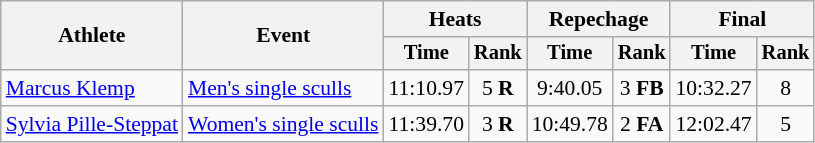<table class="wikitable" style="font-size:90%">
<tr>
<th rowspan=2>Athlete</th>
<th rowspan=2>Event</th>
<th colspan=2>Heats</th>
<th colspan=2>Repechage</th>
<th colspan=2>Final</th>
</tr>
<tr style="font-size:95%">
<th>Time</th>
<th>Rank</th>
<th>Time</th>
<th>Rank</th>
<th>Time</th>
<th>Rank</th>
</tr>
<tr align=center>
<td align=left><a href='#'>Marcus Klemp</a></td>
<td align=left><a href='#'>Men's single sculls</a></td>
<td>11:10.97</td>
<td>5 <strong>R</strong></td>
<td>9:40.05</td>
<td>3 <strong>FB</strong></td>
<td>10:32.27</td>
<td>8</td>
</tr>
<tr align=center>
<td align=left><a href='#'>Sylvia Pille-Steppat</a></td>
<td align=left><a href='#'>Women's single sculls</a></td>
<td>11:39.70</td>
<td>3 <strong>R</strong></td>
<td>10:49.78</td>
<td>2 <strong>FA</strong></td>
<td>12:02.47</td>
<td>5</td>
</tr>
</table>
